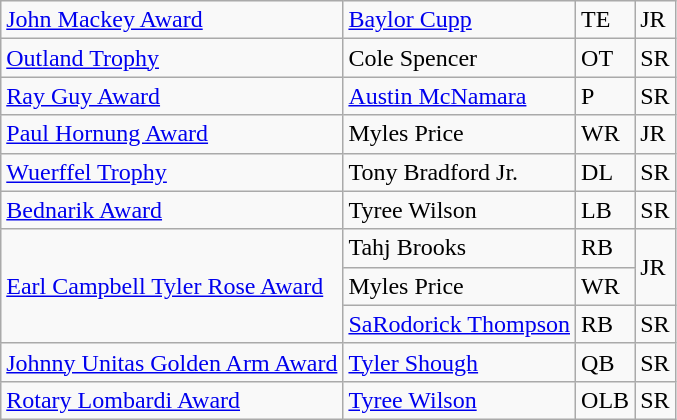<table class="wikitable">
<tr>
<td><a href='#'>John Mackey Award</a></td>
<td><a href='#'>Baylor Cupp</a></td>
<td>TE</td>
<td>JR</td>
</tr>
<tr>
<td><a href='#'>Outland Trophy</a></td>
<td>Cole Spencer</td>
<td>OT</td>
<td>SR</td>
</tr>
<tr>
<td><a href='#'>Ray Guy Award</a></td>
<td><a href='#'>Austin McNamara</a></td>
<td>P</td>
<td>SR</td>
</tr>
<tr>
<td><a href='#'>Paul Hornung Award</a></td>
<td>Myles Price</td>
<td>WR</td>
<td>JR</td>
</tr>
<tr>
<td><a href='#'>Wuerffel Trophy</a></td>
<td>Tony Bradford Jr.</td>
<td>DL</td>
<td>SR</td>
</tr>
<tr>
<td><a href='#'>Bednarik Award</a></td>
<td>Tyree Wilson</td>
<td>LB</td>
<td>SR</td>
</tr>
<tr>
<td rowspan="3"><a href='#'>Earl Campbell Tyler Rose Award</a></td>
<td>Tahj Brooks</td>
<td>RB</td>
<td rowspan="2">JR</td>
</tr>
<tr>
<td>Myles Price</td>
<td>WR</td>
</tr>
<tr>
<td><a href='#'>SaRodorick Thompson</a></td>
<td>RB</td>
<td>SR</td>
</tr>
<tr>
<td><a href='#'>Johnny Unitas Golden Arm Award</a></td>
<td><a href='#'>Tyler Shough</a></td>
<td>QB</td>
<td>SR</td>
</tr>
<tr>
<td><a href='#'>Rotary Lombardi Award</a></td>
<td><a href='#'>Tyree Wilson</a></td>
<td>OLB</td>
<td>SR</td>
</tr>
</table>
